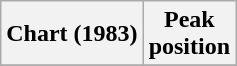<table class="wikitable sortable plainrowheaders" style="text-align:center">
<tr>
<th scope="col">Chart (1983)</th>
<th scope="col">Peak<br>position</th>
</tr>
<tr>
</tr>
</table>
